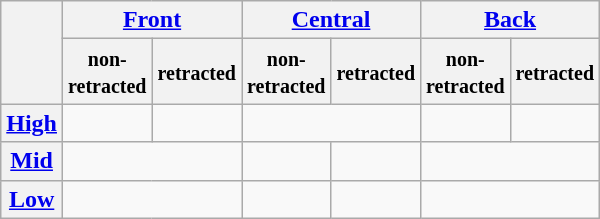<table class="wikitable" style=text-align:center>
<tr>
<th rowspan="2"></th>
<th colspan="2"><a href='#'>Front</a></th>
<th colspan="2"><a href='#'>Central</a></th>
<th colspan="2"><a href='#'>Back</a></th>
</tr>
<tr>
<th><small>non-<br>retracted</small></th>
<th><small>retracted</small></th>
<th><small>non-<br>retracted</small></th>
<th><small>retracted</small></th>
<th><small>non-<br>retracted</small></th>
<th><small>retracted</small></th>
</tr>
<tr>
<th><a href='#'>High</a></th>
<td> </td>
<td> </td>
<td colspan="2"></td>
<td> </td>
<td> </td>
</tr>
<tr>
<th><a href='#'>Mid</a></th>
<td colspan="2"></td>
<td> </td>
<td> </td>
<td colspan="2"></td>
</tr>
<tr>
<th><a href='#'>Low</a></th>
<td colspan="2"></td>
<td> </td>
<td> </td>
<td colspan="2"></td>
</tr>
</table>
